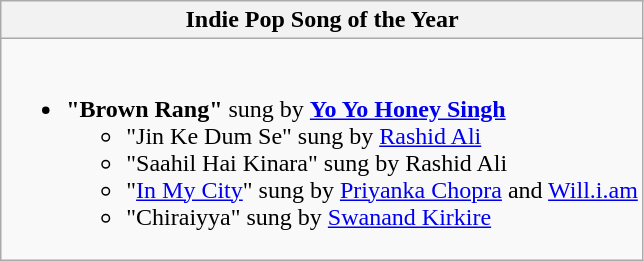<table class="wikitable">
<tr>
<th>Indie Pop Song of the Year</th>
</tr>
<tr>
<td valign="top"><br><ul><li><strong>"Brown Rang"</strong> sung by <strong><a href='#'>Yo Yo Honey Singh</a></strong><ul><li>"Jin Ke Dum Se" sung by <a href='#'>Rashid Ali</a></li><li>"Saahil Hai Kinara" sung by Rashid Ali</li><li>"<a href='#'>In My City</a>" sung by <a href='#'>Priyanka Chopra</a> and <a href='#'>Will.i.am</a></li><li>"Chiraiyya" sung by <a href='#'>Swanand Kirkire</a></li></ul></li></ul></td>
</tr>
</table>
